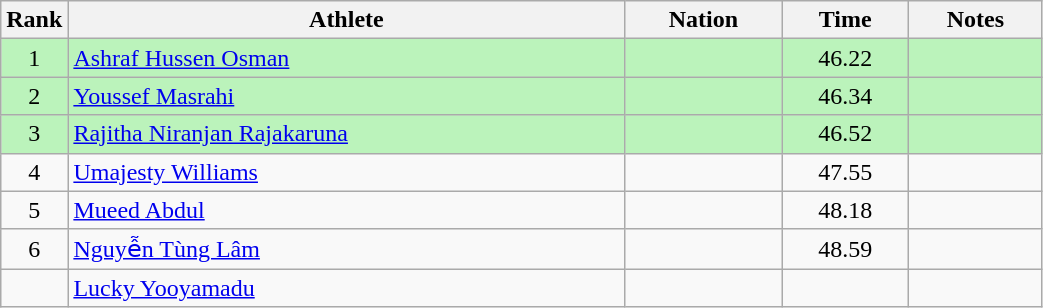<table class="wikitable sortable" style="text-align:center;width: 55%;">
<tr>
<th scope="col" style="width: 10px;">Rank</th>
<th scope="col">Athlete</th>
<th scope="col">Nation</th>
<th scope="col">Time</th>
<th scope="col">Notes</th>
</tr>
<tr bgcolor=bbf3bb>
<td>1</td>
<td align=left><a href='#'>Ashraf Hussen Osman</a></td>
<td align=left></td>
<td>46.22</td>
<td></td>
</tr>
<tr bgcolor=bbf3bb>
<td>2</td>
<td align=left><a href='#'>Youssef Masrahi</a></td>
<td align=left></td>
<td>46.34</td>
<td></td>
</tr>
<tr bgcolor=bbf3bb>
<td>3</td>
<td align=left><a href='#'>Rajitha Niranjan Rajakaruna</a></td>
<td align=left></td>
<td>46.52</td>
<td></td>
</tr>
<tr>
<td>4</td>
<td align=left><a href='#'>Umajesty Williams</a></td>
<td align=left></td>
<td>47.55</td>
<td></td>
</tr>
<tr>
<td>5</td>
<td align=left><a href='#'>Mueed Abdul</a></td>
<td align=left></td>
<td>48.18</td>
<td></td>
</tr>
<tr>
<td>6</td>
<td align=left><a href='#'>Nguyễn Tùng Lâm</a></td>
<td align=left></td>
<td>48.59</td>
<td></td>
</tr>
<tr>
<td></td>
<td align=left><a href='#'>Lucky Yooyamadu</a></td>
<td align=left></td>
<td></td>
<td></td>
</tr>
</table>
